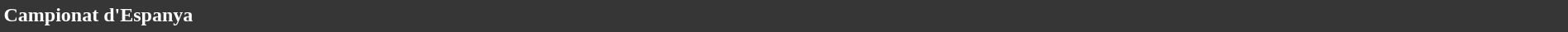<table style="width: 100%; background:#363636; color:white;">
<tr>
<td><strong>Campionat d'Espanya</strong></td>
</tr>
<tr>
</tr>
</table>
